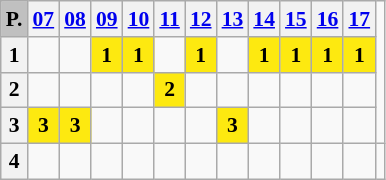<table class="wikitable" style="text-align: center; font-size:90%">
<tr>
<th style="background:#c0c0c0">P.</th>
<th><strong><a href='#'>07</a></strong></th>
<th><strong><a href='#'>08</a></strong></th>
<th><strong><a href='#'>09</a></strong></th>
<th><strong><a href='#'>10</a></strong></th>
<th><strong><a href='#'>11</a></strong></th>
<th><strong><a href='#'>12</a></strong></th>
<th><strong><a href='#'>13</a></strong></th>
<th><strong><a href='#'>14</a></strong></th>
<th><strong><a href='#'>15</a></strong></th>
<th><strong><a href='#'>16</a></strong></th>
<th><strong><a href='#'>17</a></strong></th>
</tr>
<tr>
<th>1</th>
<td></td>
<td></td>
<td style="background-color:#FDE910"><span><strong>1</strong></span></td>
<td style="background-color:#FDE910"><span><strong>1</strong></span></td>
<td></td>
<td style="background-color:#FDE910"><span><strong>1</strong></span></td>
<td></td>
<td style="background-color:#FDE910"><span><strong>1</strong></span></td>
<td style="background-color:#FDE910"><span><strong>1</strong></span></td>
<td style="background-color:#FDE910"><span><strong>1</strong></span></td>
<td style="background-color:#FDE910"><span><strong>1</strong></span></td>
</tr>
<tr>
<th>2</th>
<td></td>
<td></td>
<td></td>
<td></td>
<td style="background-color:#FDE910"><span><strong>2</strong></span></td>
<td></td>
<td></td>
<td></td>
<td></td>
<td></td>
<td></td>
</tr>
<tr>
<th>3</th>
<td style="background-color:#FDE910"><span><strong>3</strong></span></td>
<td style="background-color:#FDE910"><span><strong>3</strong></span></td>
<td></td>
<td></td>
<td></td>
<td></td>
<td style="background-color:#FDE910"><span><strong>3</strong></span></td>
<td></td>
<td></td>
<td></td>
<td></td>
</tr>
<tr>
<th>4</th>
<td></td>
<td></td>
<td></td>
<td></td>
<td></td>
<td></td>
<td></td>
<td></td>
<td></td>
<td></td>
<td></td>
<td></td>
</tr>
</table>
